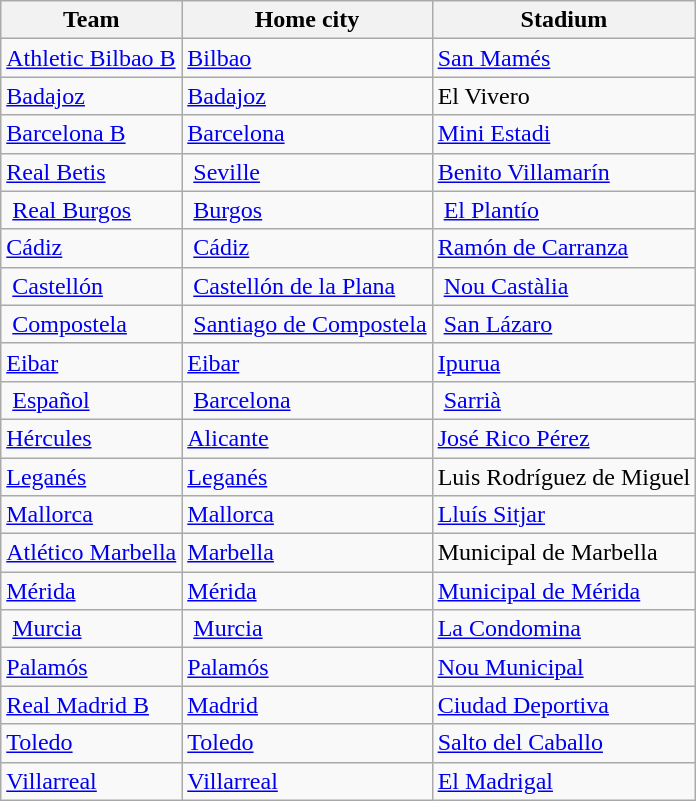<table class="wikitable sortable">
<tr>
<th>Team</th>
<th>Home city</th>
<th>Stadium</th>
</tr>
<tr>
<td><a href='#'>Athletic Bilbao B</a></td>
<td><a href='#'>Bilbao</a></td>
<td><a href='#'>San Mamés</a></td>
</tr>
<tr>
<td><a href='#'>Badajoz</a></td>
<td><a href='#'>Badajoz</a></td>
<td>El Vivero</td>
</tr>
<tr>
<td><a href='#'>Barcelona B</a></td>
<td><a href='#'>Barcelona</a></td>
<td><a href='#'>Mini Estadi</a></td>
</tr>
<tr>
<td><a href='#'>Real Betis</a></td>
<td> <a href='#'>Seville</a></td>
<td><a href='#'>Benito Villamarín</a></td>
</tr>
<tr>
<td> <a href='#'>Real Burgos</a></td>
<td> <a href='#'>Burgos</a></td>
<td> <a href='#'>El Plantío</a></td>
</tr>
<tr>
<td><a href='#'>Cádiz</a></td>
<td> <a href='#'>Cádiz</a></td>
<td><a href='#'>Ramón de Carranza</a></td>
</tr>
<tr>
<td> <a href='#'>Castellón</a></td>
<td> <a href='#'>Castellón de la Plana</a></td>
<td> <a href='#'>Nou Castàlia</a></td>
</tr>
<tr>
<td> <a href='#'>Compostela</a></td>
<td> <a href='#'>Santiago de Compostela</a></td>
<td> <a href='#'>San Lázaro</a></td>
</tr>
<tr>
<td><a href='#'>Eibar</a></td>
<td><a href='#'>Eibar</a></td>
<td><a href='#'>Ipurua</a></td>
</tr>
<tr>
<td> <a href='#'>Español</a></td>
<td> <a href='#'>Barcelona</a></td>
<td> <a href='#'>Sarrià</a></td>
</tr>
<tr>
<td><a href='#'>Hércules</a></td>
<td><a href='#'>Alicante</a></td>
<td><a href='#'>José Rico Pérez</a></td>
</tr>
<tr>
<td><a href='#'>Leganés</a></td>
<td><a href='#'>Leganés</a></td>
<td>Luis Rodríguez de Miguel</td>
</tr>
<tr>
<td><a href='#'>Mallorca</a></td>
<td><a href='#'>Mallorca</a></td>
<td><a href='#'>Lluís Sitjar</a></td>
</tr>
<tr>
<td><a href='#'>Atlético Marbella</a></td>
<td><a href='#'>Marbella</a></td>
<td>Municipal de Marbella</td>
</tr>
<tr>
<td><a href='#'>Mérida</a></td>
<td><a href='#'>Mérida</a></td>
<td><a href='#'>Municipal de Mérida</a></td>
</tr>
<tr>
<td> <a href='#'>Murcia</a></td>
<td> <a href='#'>Murcia</a></td>
<td><a href='#'>La Condomina</a></td>
</tr>
<tr>
<td><a href='#'>Palamós</a></td>
<td><a href='#'>Palamós</a></td>
<td><a href='#'>Nou Municipal</a></td>
</tr>
<tr>
<td><a href='#'>Real Madrid B</a></td>
<td><a href='#'>Madrid</a></td>
<td><a href='#'>Ciudad Deportiva</a></td>
</tr>
<tr>
<td><a href='#'>Toledo</a></td>
<td><a href='#'>Toledo</a></td>
<td><a href='#'>Salto del Caballo</a></td>
</tr>
<tr>
<td><a href='#'>Villarreal</a></td>
<td><a href='#'>Villarreal</a></td>
<td><a href='#'>El Madrigal</a></td>
</tr>
</table>
